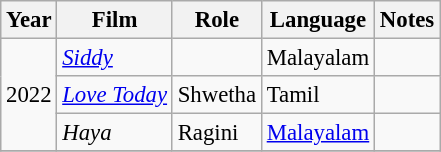<table class="wikitable" style="font-size: 95%;">
<tr>
<th>Year</th>
<th>Film</th>
<th>Role</th>
<th>Language</th>
<th>Notes</th>
</tr>
<tr>
<td rowspan="3">2022</td>
<td><em><a href='#'>Siddy</a></em></td>
<td></td>
<td>Malayalam</td>
<td></td>
</tr>
<tr>
<td><em><a href='#'>Love Today</a></em></td>
<td>Shwetha</td>
<td>Tamil</td>
<td></td>
</tr>
<tr>
<td><em>Haya</em></td>
<td>Ragini</td>
<td><a href='#'>Malayalam</a></td>
<td></td>
</tr>
<tr>
</tr>
</table>
